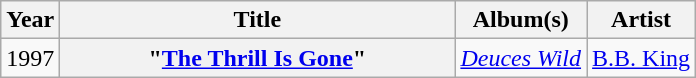<table class="wikitable plainrowheaders" style="text-align:center;">
<tr>
<th scope="col" style="width:1em;">Year</th>
<th scope="col" style="width:16em;">Title</th>
<th scope="col">Album(s)</th>
<th scope="col">Artist</th>
</tr>
<tr>
<td>1997</td>
<th scope="row">"<a href='#'>The Thrill Is Gone</a>"</th>
<td><em><a href='#'>Deuces Wild</a></em></td>
<td><a href='#'>B.B. King</a></td>
</tr>
</table>
